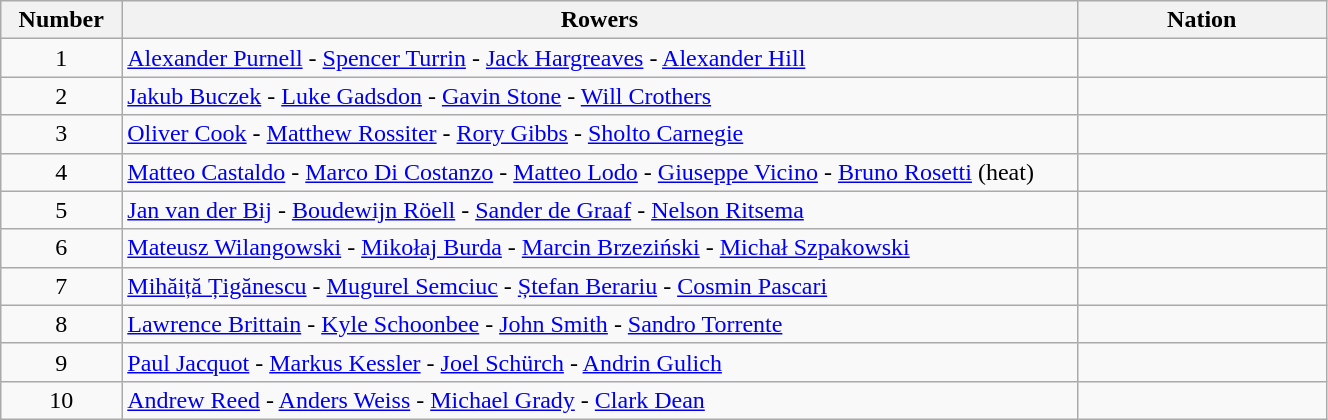<table class="wikitable sortable" style="text-align:center; width: 70%;">
<tr>
<th width=50>Number</th>
<th width=500>Rowers</th>
<th width=125>Nation</th>
</tr>
<tr>
<td align=center>1</td>
<td align=left><a href='#'>Alexander Purnell</a> - <a href='#'>Spencer Turrin</a> - <a href='#'>Jack Hargreaves</a> - <a href='#'>Alexander Hill</a></td>
<td align=left></td>
</tr>
<tr>
<td align=center>2</td>
<td align=left><a href='#'>Jakub Buczek</a> - <a href='#'>Luke Gadsdon</a> - <a href='#'>Gavin Stone</a> - <a href='#'>Will Crothers</a></td>
<td align=left></td>
</tr>
<tr>
<td align=center>3</td>
<td align=left><a href='#'>Oliver Cook</a> - <a href='#'>Matthew Rossiter</a> - <a href='#'>Rory Gibbs</a> - <a href='#'>Sholto Carnegie</a></td>
<td align=left></td>
</tr>
<tr>
<td align=center>4</td>
<td align=left><a href='#'>Matteo Castaldo</a> - <a href='#'>Marco Di Costanzo</a> - <a href='#'>Matteo Lodo</a> - <a href='#'>Giuseppe Vicino</a> - <a href='#'>Bruno Rosetti</a> (heat)</td>
<td align=left></td>
</tr>
<tr>
<td align=center>5</td>
<td align=left><a href='#'>Jan van der Bij</a> - <a href='#'>Boudewijn Röell</a> - <a href='#'>Sander de Graaf</a> - <a href='#'>Nelson Ritsema</a></td>
<td align=left></td>
</tr>
<tr>
<td align=center>6</td>
<td align=left><a href='#'>Mateusz Wilangowski</a> - <a href='#'>Mikołaj Burda</a> - <a href='#'>Marcin Brzeziński</a> - <a href='#'>Michał Szpakowski</a></td>
<td align=left></td>
</tr>
<tr>
<td align=center>7</td>
<td align=left><a href='#'>Mihăiță Țigănescu</a> - <a href='#'>Mugurel Semciuc</a> - <a href='#'>Ștefan Berariu</a> - <a href='#'>Cosmin Pascari</a></td>
<td align=left></td>
</tr>
<tr>
<td align=center>8</td>
<td align=left><a href='#'>Lawrence Brittain</a> - <a href='#'>Kyle Schoonbee</a> - <a href='#'>John Smith</a> - <a href='#'>Sandro Torrente</a></td>
<td align=left></td>
</tr>
<tr>
<td align=center>9</td>
<td align=left><a href='#'>Paul Jacquot</a> - <a href='#'>Markus Kessler</a> - <a href='#'>Joel Schürch</a> - <a href='#'>Andrin Gulich</a></td>
<td align=left></td>
</tr>
<tr>
<td align=center>10</td>
<td align=left><a href='#'>Andrew Reed</a> - <a href='#'>Anders Weiss</a> - <a href='#'>Michael Grady</a> - <a href='#'>Clark Dean</a></td>
<td align=left></td>
</tr>
</table>
